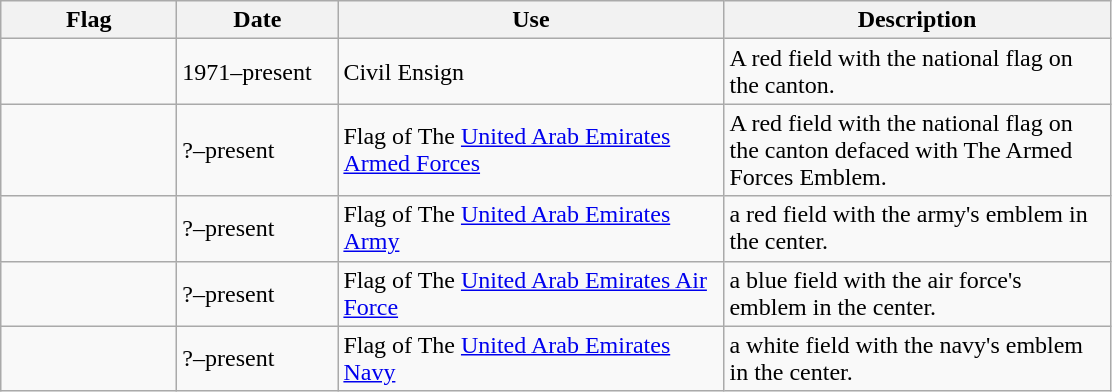<table class="wikitable">
<tr>
<th style="width:110px;">Flag</th>
<th style="width:100px;">Date</th>
<th style="width:250px;">Use</th>
<th style="width:250px;">Description</th>
</tr>
<tr>
<td></td>
<td>1971–present</td>
<td>Civil Ensign</td>
<td>A red field with the national flag on the canton.</td>
</tr>
<tr>
<td></td>
<td>?–present</td>
<td>Flag of The <a href='#'>United Arab Emirates Armed Forces</a></td>
<td>A red field with the national flag on the canton defaced with The Armed Forces Emblem.</td>
</tr>
<tr>
<td></td>
<td>?–present</td>
<td>Flag of The <a href='#'>United Arab Emirates Army</a></td>
<td>a red field with the army's emblem in the center.</td>
</tr>
<tr>
<td></td>
<td>?–present</td>
<td>Flag of The <a href='#'>United Arab Emirates Air Force</a></td>
<td>a blue field with the air force's emblem in the center.</td>
</tr>
<tr>
<td></td>
<td>?–present</td>
<td>Flag of The <a href='#'>United Arab Emirates Navy</a></td>
<td>a white field with the navy's emblem in the center.</td>
</tr>
</table>
